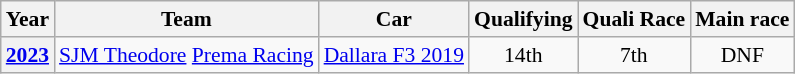<table class="wikitable" style="text-align:center; font-size:90%">
<tr>
<th>Year</th>
<th>Team</th>
<th>Car</th>
<th>Qualifying</th>
<th>Quali Race</th>
<th>Main race</th>
</tr>
<tr>
<th><a href='#'>2023</a></th>
<td align="left"> <a href='#'>SJM Theodore</a> <a href='#'>Prema Racing</a></td>
<td align="left"><a href='#'>Dallara F3 2019</a></td>
<td>14th</td>
<td>7th</td>
<td>DNF</td>
</tr>
</table>
